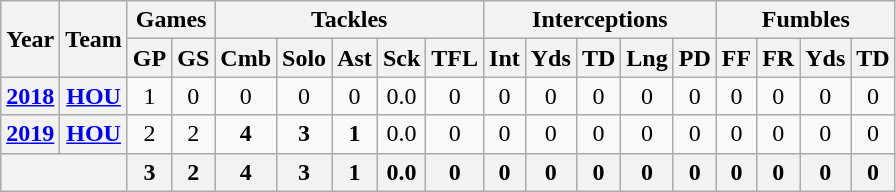<table class="wikitable" style="text-align:center">
<tr>
<th rowspan="2">Year</th>
<th rowspan="2">Team</th>
<th colspan="2">Games</th>
<th colspan="5">Tackles</th>
<th colspan="5">Interceptions</th>
<th colspan="4">Fumbles</th>
</tr>
<tr>
<th>GP</th>
<th>GS</th>
<th>Cmb</th>
<th>Solo</th>
<th>Ast</th>
<th>Sck</th>
<th>TFL</th>
<th>Int</th>
<th>Yds</th>
<th>TD</th>
<th>Lng</th>
<th>PD</th>
<th>FF</th>
<th>FR</th>
<th>Yds</th>
<th>TD</th>
</tr>
<tr>
<th><a href='#'>2018</a></th>
<th><a href='#'>HOU</a></th>
<td>1</td>
<td>0</td>
<td>0</td>
<td>0</td>
<td>0</td>
<td>0.0</td>
<td>0</td>
<td>0</td>
<td>0</td>
<td>0</td>
<td>0</td>
<td>0</td>
<td>0</td>
<td>0</td>
<td>0</td>
<td>0</td>
</tr>
<tr>
<th><a href='#'>2019</a></th>
<th><a href='#'>HOU</a></th>
<td>2</td>
<td>2</td>
<td><strong>4</strong></td>
<td><strong>3</strong></td>
<td><strong>1</strong></td>
<td>0.0</td>
<td>0</td>
<td>0</td>
<td>0</td>
<td>0</td>
<td>0</td>
<td>0</td>
<td>0</td>
<td>0</td>
<td>0</td>
<td>0</td>
</tr>
<tr>
<th colspan="2"></th>
<th>3</th>
<th>2</th>
<th>4</th>
<th>3</th>
<th>1</th>
<th>0.0</th>
<th>0</th>
<th>0</th>
<th>0</th>
<th>0</th>
<th>0</th>
<th>0</th>
<th>0</th>
<th>0</th>
<th>0</th>
<th>0</th>
</tr>
</table>
